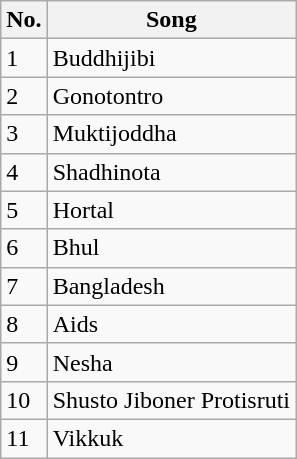<table class="wikitable">
<tr>
<th>No.</th>
<th>Song</th>
</tr>
<tr>
<td>1</td>
<td>Buddhijibi</td>
</tr>
<tr>
<td>2</td>
<td>Gonotontro</td>
</tr>
<tr>
<td>3</td>
<td>Muktijoddha</td>
</tr>
<tr>
<td>4</td>
<td>Shadhinota</td>
</tr>
<tr>
<td>5</td>
<td>Hortal</td>
</tr>
<tr>
<td>6</td>
<td>Bhul</td>
</tr>
<tr>
<td>7</td>
<td>Bangladesh</td>
</tr>
<tr>
<td>8</td>
<td>Aids</td>
</tr>
<tr>
<td>9</td>
<td>Nesha</td>
</tr>
<tr>
<td>10</td>
<td>Shusto Jiboner Protisruti</td>
</tr>
<tr>
<td>11</td>
<td>Vikkuk</td>
</tr>
</table>
